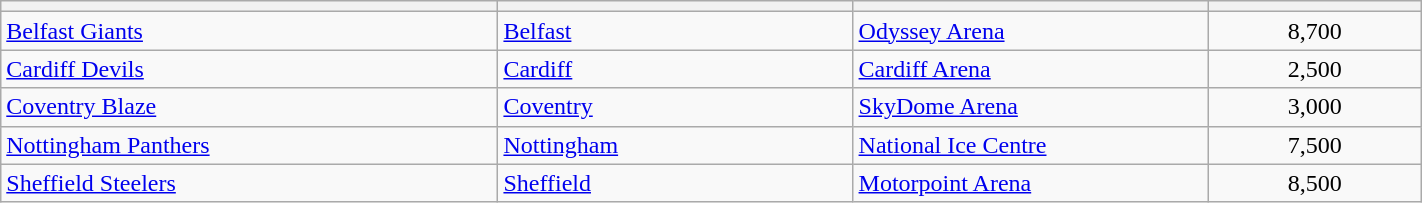<table class="wikitable" style="width: 75%">
<tr>
<th width="35%"></th>
<th width="25%"></th>
<th width="25%"></th>
<th width="15%"></th>
</tr>
<tr align=left>
<td><a href='#'>Belfast Giants</a></td>
<td><a href='#'>Belfast</a></td>
<td><a href='#'>Odyssey Arena</a></td>
<td align=center>8,700</td>
</tr>
<tr align=left>
<td><a href='#'>Cardiff Devils</a></td>
<td> <a href='#'>Cardiff</a></td>
<td><a href='#'>Cardiff Arena</a></td>
<td align=center>2,500</td>
</tr>
<tr align=left>
<td><a href='#'>Coventry Blaze</a></td>
<td> <a href='#'>Coventry</a></td>
<td><a href='#'>SkyDome Arena</a></td>
<td align=center>3,000</td>
</tr>
<tr align=left>
<td><a href='#'>Nottingham Panthers</a></td>
<td> <a href='#'>Nottingham</a></td>
<td><a href='#'>National Ice Centre</a></td>
<td align=center>7,500</td>
</tr>
<tr align=left>
<td><a href='#'>Sheffield Steelers</a></td>
<td> <a href='#'>Sheffield</a></td>
<td><a href='#'>Motorpoint Arena</a></td>
<td align=center>8,500</td>
</tr>
</table>
